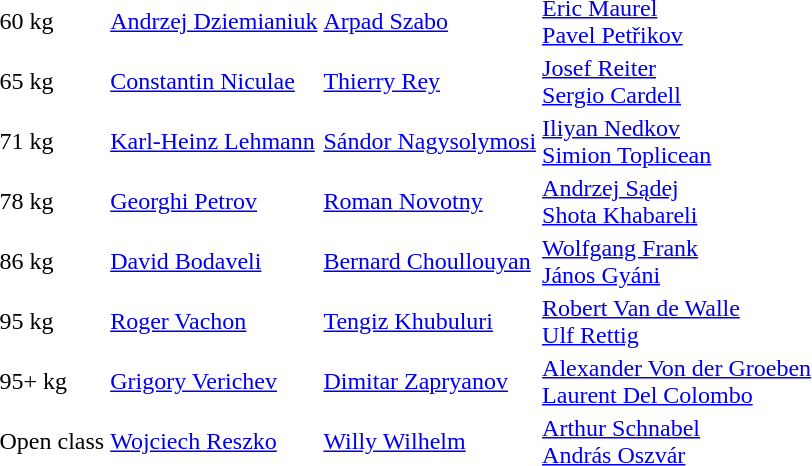<table>
<tr>
<td>60 kg</td>
<td><a href='#'>Andrzej Dziemianiuk</a></td>
<td><a href='#'>Arpad Szabo</a></td>
<td><a href='#'>Eric Maurel</a> <br><a href='#'>Pavel Petřikov</a></td>
</tr>
<tr>
<td>65 kg</td>
<td><a href='#'>Constantin Niculae</a></td>
<td><a href='#'>Thierry Rey</a></td>
<td><a href='#'>Josef Reiter</a> <br><a href='#'>Sergio Cardell</a></td>
</tr>
<tr>
<td>71 kg</td>
<td><a href='#'>Karl-Heinz Lehmann</a></td>
<td><a href='#'>Sándor Nagysolymosi</a></td>
<td><a href='#'>Iliyan Nedkov</a> <br><a href='#'>Simion Toplicean</a></td>
</tr>
<tr>
<td>78 kg</td>
<td><a href='#'>Georghi Petrov</a></td>
<td><a href='#'>Roman Novotny</a></td>
<td><a href='#'>Andrzej Sądej</a> <br><a href='#'>Shota Khabareli</a></td>
</tr>
<tr>
<td>86 kg</td>
<td><a href='#'>David Bodaveli</a></td>
<td><a href='#'>Bernard Choullouyan</a></td>
<td><a href='#'>Wolfgang Frank</a> <br><a href='#'>János Gyáni</a></td>
</tr>
<tr>
<td>95 kg</td>
<td><a href='#'>Roger Vachon</a></td>
<td><a href='#'>Tengiz Khubuluri</a></td>
<td><a href='#'>Robert Van de Walle</a> <br><a href='#'>Ulf Rettig</a></td>
</tr>
<tr>
<td>95+ kg</td>
<td><a href='#'>Grigory Verichev</a></td>
<td><a href='#'>Dimitar Zapryanov</a></td>
<td><a href='#'>Alexander Von der Groeben</a> <br><a href='#'>Laurent Del Colombo</a></td>
</tr>
<tr>
<td>Open class</td>
<td><a href='#'>Wojciech Reszko</a></td>
<td><a href='#'>Willy Wilhelm</a></td>
<td><a href='#'>Arthur Schnabel</a> <br><a href='#'>András Oszvár</a></td>
</tr>
</table>
